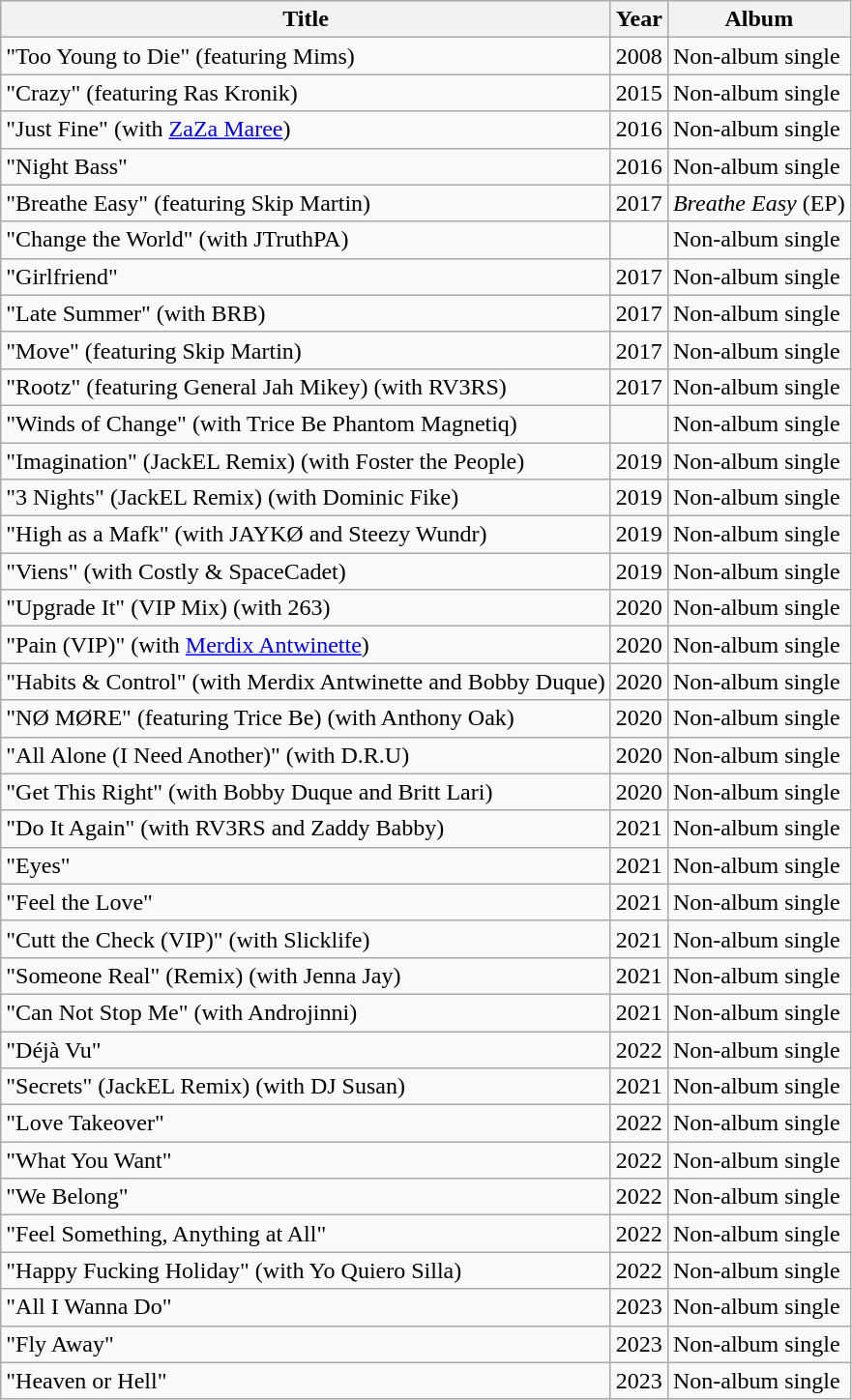<table class="wikitable">
<tr>
<th>Title</th>
<th>Year</th>
<th>Album</th>
</tr>
<tr>
<td>"Too Young to Die" (featuring Mims)</td>
<td>2008</td>
<td>Non-album single</td>
</tr>
<tr>
<td>"Crazy" (featuring Ras Kronik)</td>
<td>2015</td>
<td>Non-album single</td>
</tr>
<tr>
<td>"Just Fine" (with <a href='#'>ZaZa Maree</a>)</td>
<td>2016</td>
<td>Non-album single</td>
</tr>
<tr>
<td>"Night Bass"</td>
<td>2016</td>
<td>Non-album single</td>
</tr>
<tr>
<td>"Breathe Easy" (featuring Skip Martin)</td>
<td>2017</td>
<td><em>Breathe Easy</em> (EP)</td>
</tr>
<tr>
<td>"Change the World" (with JTruthPA)</td>
<td></td>
<td>Non-album single</td>
</tr>
<tr>
<td>"Girlfriend"</td>
<td>2017</td>
<td>Non-album single</td>
</tr>
<tr>
<td>"Late Summer" (with BRB)</td>
<td>2017</td>
<td>Non-album single</td>
</tr>
<tr>
<td>"Move" (featuring Skip Martin)</td>
<td>2017</td>
<td>Non-album single</td>
</tr>
<tr>
<td>"Rootz" (featuring General Jah Mikey) (with RV3RS)</td>
<td>2017</td>
<td>Non-album single</td>
</tr>
<tr>
<td>"Winds of Change" (with Trice Be Phantom Magnetiq)</td>
<td></td>
<td>Non-album single</td>
</tr>
<tr>
<td>"Imagination" (JackEL Remix) (with Foster the People)</td>
<td>2019</td>
<td>Non-album single</td>
</tr>
<tr>
<td>"3 Nights" (JackEL Remix) (with Dominic Fike)</td>
<td>2019</td>
<td>Non-album single</td>
</tr>
<tr>
<td>"High as a Mafk" (with JAYKØ and Steezy Wundr)</td>
<td>2019</td>
<td>Non-album single</td>
</tr>
<tr>
<td>"Viens" (with Costly & SpaceCadet)</td>
<td>2019</td>
<td>Non-album single</td>
</tr>
<tr>
<td>"Upgrade It" (VIP Mix) (with 263)</td>
<td>2020</td>
<td>Non-album single</td>
</tr>
<tr>
<td>"Pain (VIP)" (with <a href='#'>Merdix Antwinette</a>)</td>
<td>2020</td>
<td>Non-album single</td>
</tr>
<tr>
<td>"Habits & Control" (with Merdix Antwinette and Bobby Duque)</td>
<td>2020</td>
<td>Non-album single</td>
</tr>
<tr>
<td>"NØ MØRE" (featuring Trice Be) (with Anthony Oak)</td>
<td>2020</td>
<td>Non-album single</td>
</tr>
<tr>
<td>"All Alone (I Need Another)" (with D.R.U)</td>
<td>2020</td>
<td>Non-album single</td>
</tr>
<tr>
<td>"Get This Right" (with Bobby Duque and Britt Lari)</td>
<td>2020</td>
<td>Non-album single</td>
</tr>
<tr>
<td>"Do It Again" (with RV3RS and Zaddy Babby)</td>
<td>2021</td>
<td>Non-album single</td>
</tr>
<tr>
<td>"Eyes"</td>
<td>2021</td>
<td>Non-album single</td>
</tr>
<tr>
<td>"Feel the Love"</td>
<td>2021</td>
<td>Non-album single</td>
</tr>
<tr>
<td>"Cutt the Check (VIP)" (with Slicklife)</td>
<td>2021</td>
<td>Non-album single</td>
</tr>
<tr>
<td>"Someone Real" (Remix) (with Jenna Jay)</td>
<td>2021</td>
<td>Non-album single</td>
</tr>
<tr>
<td>"Can Not Stop Me" (with Androjinni)</td>
<td>2021</td>
<td>Non-album single</td>
</tr>
<tr>
<td>"Déjà Vu"</td>
<td>2022</td>
<td>Non-album single</td>
</tr>
<tr>
<td>"Secrets" (JackEL Remix) (with DJ Susan)</td>
<td>2021</td>
<td>Non-album single</td>
</tr>
<tr>
<td>"Love Takeover"</td>
<td>2022</td>
<td>Non-album single</td>
</tr>
<tr>
<td>"What You Want"</td>
<td>2022</td>
<td>Non-album single</td>
</tr>
<tr>
<td>"We Belong"</td>
<td>2022</td>
<td>Non-album single</td>
</tr>
<tr>
<td>"Feel Something, Anything at All"</td>
<td>2022</td>
<td>Non-album single</td>
</tr>
<tr>
<td>"Happy Fucking Holiday" (with Yo Quiero Silla)</td>
<td>2022</td>
<td>Non-album single</td>
</tr>
<tr>
<td>"All I Wanna Do"</td>
<td>2023</td>
<td>Non-album single</td>
</tr>
<tr>
<td>"Fly Away"</td>
<td>2023</td>
<td>Non-album single</td>
</tr>
<tr>
<td>"Heaven or Hell"</td>
<td>2023</td>
<td>Non-album single</td>
</tr>
</table>
